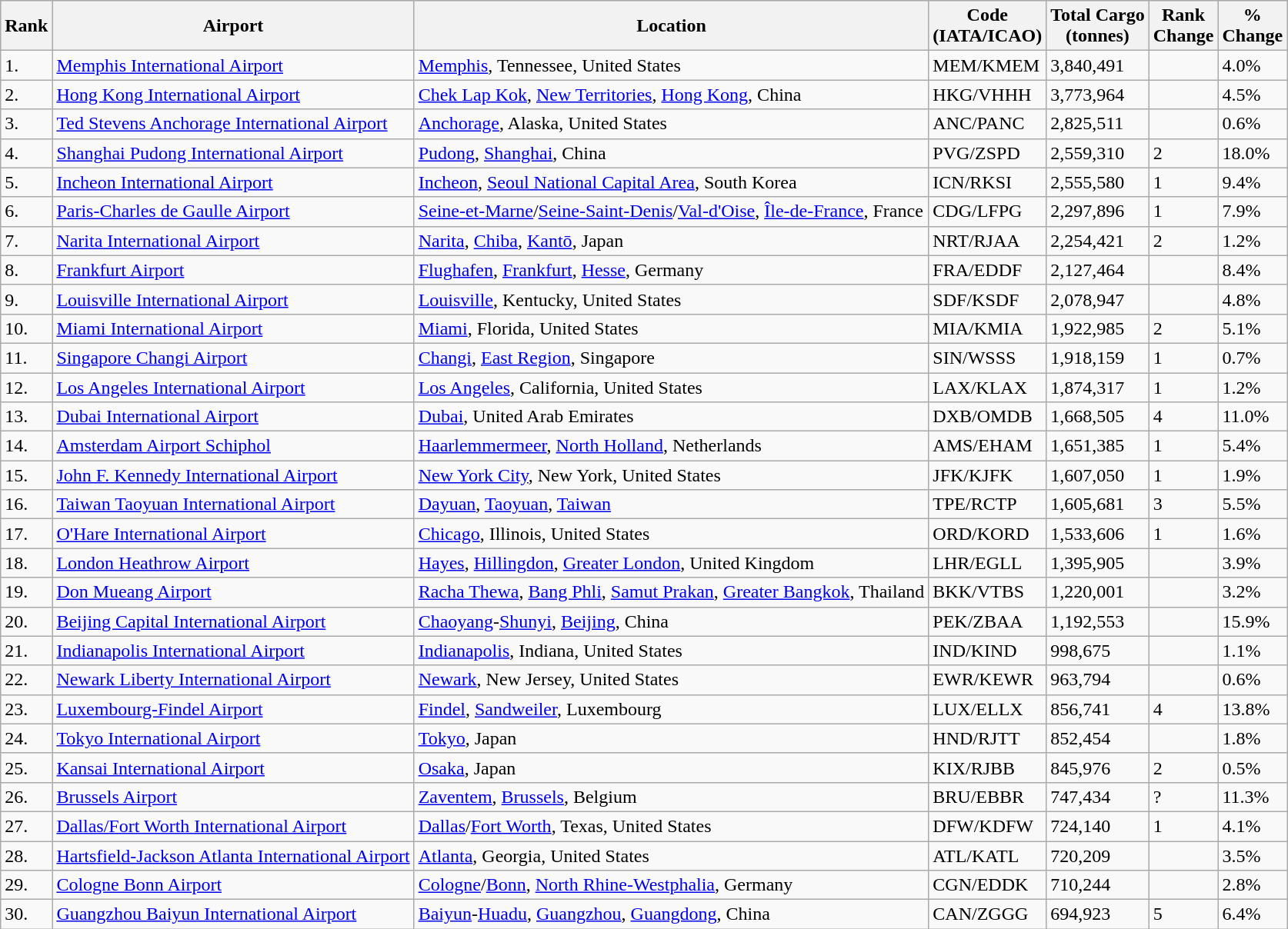<table class="wikitable sortable">
<tr style="background:lightgrey;">
<th>Rank</th>
<th>Airport</th>
<th>Location</th>
<th>Code<br>(IATA/ICAO)</th>
<th>Total Cargo<br>(tonnes)</th>
<th>Rank<br>Change</th>
<th>%<br>Change</th>
</tr>
<tr>
<td>1.</td>
<td><a href='#'>Memphis International Airport</a></td>
<td><a href='#'>Memphis</a>, Tennessee, United States</td>
<td>MEM/KMEM</td>
<td>3,840,491</td>
<td></td>
<td>4.0%</td>
</tr>
<tr>
<td>2.</td>
<td><a href='#'>Hong Kong International Airport</a></td>
<td><a href='#'>Chek Lap Kok</a>, <a href='#'>New Territories</a>, <a href='#'>Hong Kong</a>, China</td>
<td>HKG/VHHH</td>
<td>3,773,964</td>
<td></td>
<td>4.5%</td>
</tr>
<tr>
<td>3.</td>
<td><a href='#'>Ted Stevens Anchorage International Airport</a></td>
<td><a href='#'>Anchorage</a>, Alaska, United States</td>
<td>ANC/PANC</td>
<td>2,825,511</td>
<td></td>
<td>0.6%</td>
</tr>
<tr>
<td>4.</td>
<td><a href='#'>Shanghai Pudong International Airport</a></td>
<td><a href='#'>Pudong</a>, <a href='#'>Shanghai</a>, China</td>
<td>PVG/ZSPD</td>
<td>2,559,310</td>
<td>2</td>
<td>18.0%</td>
</tr>
<tr>
<td>5.</td>
<td><a href='#'>Incheon International Airport</a></td>
<td><a href='#'>Incheon</a>, <a href='#'>Seoul National Capital Area</a>, South Korea</td>
<td>ICN/RKSI</td>
<td>2,555,580</td>
<td>1</td>
<td>9.4%</td>
</tr>
<tr>
<td>6.</td>
<td><a href='#'>Paris-Charles de Gaulle Airport</a></td>
<td><a href='#'>Seine-et-Marne</a>/<a href='#'>Seine-Saint-Denis</a>/<a href='#'>Val-d'Oise</a>, <a href='#'>Île-de-France</a>, France</td>
<td>CDG/LFPG</td>
<td>2,297,896</td>
<td>1</td>
<td>7.9%</td>
</tr>
<tr>
<td>7.</td>
<td><a href='#'>Narita International Airport</a></td>
<td><a href='#'>Narita</a>, <a href='#'>Chiba</a>, <a href='#'>Kantō</a>, Japan</td>
<td>NRT/RJAA</td>
<td>2,254,421</td>
<td>2</td>
<td>1.2%</td>
</tr>
<tr>
<td>8.</td>
<td><a href='#'>Frankfurt Airport</a></td>
<td><a href='#'>Flughafen</a>, <a href='#'>Frankfurt</a>, <a href='#'>Hesse</a>, Germany</td>
<td>FRA/EDDF</td>
<td>2,127,464</td>
<td></td>
<td>8.4%</td>
</tr>
<tr>
<td>9.</td>
<td><a href='#'>Louisville International Airport</a></td>
<td><a href='#'>Louisville</a>, Kentucky, United States</td>
<td>SDF/KSDF</td>
<td>2,078,947</td>
<td></td>
<td>4.8%</td>
</tr>
<tr>
<td>10.</td>
<td><a href='#'>Miami International Airport</a></td>
<td><a href='#'>Miami</a>, Florida, United States</td>
<td>MIA/KMIA</td>
<td>1,922,985</td>
<td>2</td>
<td>5.1%</td>
</tr>
<tr>
<td>11.</td>
<td><a href='#'>Singapore Changi Airport</a></td>
<td><a href='#'>Changi</a>, <a href='#'>East Region</a>, Singapore</td>
<td>SIN/WSSS</td>
<td>1,918,159</td>
<td>1</td>
<td>0.7%</td>
</tr>
<tr>
<td>12.</td>
<td><a href='#'>Los Angeles International Airport</a></td>
<td><a href='#'>Los Angeles</a>, California, United States</td>
<td>LAX/KLAX</td>
<td>1,874,317</td>
<td>1</td>
<td>1.2%</td>
</tr>
<tr>
<td>13.</td>
<td><a href='#'>Dubai International Airport</a></td>
<td><a href='#'>Dubai</a>, United Arab Emirates</td>
<td>DXB/OMDB</td>
<td>1,668,505</td>
<td>4</td>
<td>11.0%</td>
</tr>
<tr>
<td>14.</td>
<td><a href='#'>Amsterdam Airport Schiphol</a></td>
<td><a href='#'>Haarlemmermeer</a>, <a href='#'>North Holland</a>, Netherlands</td>
<td>AMS/EHAM</td>
<td>1,651,385</td>
<td>1</td>
<td>5.4%</td>
</tr>
<tr>
<td>15.</td>
<td><a href='#'>John F. Kennedy International Airport</a></td>
<td><a href='#'>New York City</a>, New York, United States</td>
<td>JFK/KJFK</td>
<td>1,607,050</td>
<td>1</td>
<td>1.9%</td>
</tr>
<tr>
<td>16.</td>
<td><a href='#'>Taiwan Taoyuan International Airport</a></td>
<td><a href='#'>Dayuan</a>, <a href='#'>Taoyuan</a>, <a href='#'>Taiwan</a></td>
<td>TPE/RCTP</td>
<td>1,605,681</td>
<td>3</td>
<td>5.5%</td>
</tr>
<tr>
<td>17.</td>
<td><a href='#'>O'Hare International Airport</a></td>
<td><a href='#'>Chicago</a>, Illinois, United States</td>
<td>ORD/KORD</td>
<td>1,533,606</td>
<td>1</td>
<td>1.6%</td>
</tr>
<tr>
<td>18.</td>
<td><a href='#'>London Heathrow Airport</a></td>
<td><a href='#'>Hayes</a>, <a href='#'>Hillingdon</a>, <a href='#'>Greater London</a>, United Kingdom</td>
<td>LHR/EGLL</td>
<td>1,395,905</td>
<td></td>
<td>3.9%</td>
</tr>
<tr>
<td>19.</td>
<td><a href='#'>Don Mueang Airport</a></td>
<td><a href='#'>Racha Thewa</a>, <a href='#'>Bang Phli</a>, <a href='#'>Samut Prakan</a>, <a href='#'>Greater Bangkok</a>, Thailand</td>
<td>BKK/VTBS</td>
<td>1,220,001</td>
<td></td>
<td>3.2%</td>
</tr>
<tr>
<td>20.</td>
<td><a href='#'>Beijing Capital International Airport</a></td>
<td><a href='#'>Chaoyang</a>-<a href='#'>Shunyi</a>, <a href='#'>Beijing</a>, China</td>
<td>PEK/ZBAA</td>
<td>1,192,553</td>
<td></td>
<td>15.9%</td>
</tr>
<tr>
<td>21.</td>
<td><a href='#'>Indianapolis International Airport</a></td>
<td><a href='#'>Indianapolis</a>, Indiana, United States</td>
<td>IND/KIND</td>
<td>998,675</td>
<td></td>
<td>1.1%</td>
</tr>
<tr>
<td>22.</td>
<td><a href='#'>Newark Liberty International Airport</a></td>
<td><a href='#'>Newark</a>, New Jersey, United States</td>
<td>EWR/KEWR</td>
<td>963,794</td>
<td></td>
<td>0.6%</td>
</tr>
<tr>
<td>23.</td>
<td><a href='#'>Luxembourg-Findel Airport</a></td>
<td><a href='#'>Findel</a>, <a href='#'>Sandweiler</a>, Luxembourg</td>
<td>LUX/ELLX</td>
<td>856,741</td>
<td>4</td>
<td>13.8%</td>
</tr>
<tr>
<td>24.</td>
<td><a href='#'>Tokyo International Airport</a></td>
<td><a href='#'>Tokyo</a>, Japan</td>
<td>HND/RJTT</td>
<td>852,454</td>
<td></td>
<td>1.8%</td>
</tr>
<tr>
<td>25.</td>
<td><a href='#'>Kansai International Airport</a></td>
<td><a href='#'>Osaka</a>, Japan</td>
<td>KIX/RJBB</td>
<td>845,976</td>
<td>2</td>
<td>0.5%</td>
</tr>
<tr>
<td>26.</td>
<td><a href='#'>Brussels Airport</a></td>
<td><a href='#'>Zaventem</a>, <a href='#'>Brussels</a>, Belgium</td>
<td>BRU/EBBR</td>
<td>747,434</td>
<td>?</td>
<td>11.3%</td>
</tr>
<tr>
<td>27.</td>
<td><a href='#'>Dallas/Fort Worth International Airport</a></td>
<td><a href='#'>Dallas</a>/<a href='#'>Fort Worth</a>, Texas, United States</td>
<td>DFW/KDFW</td>
<td>724,140</td>
<td>1</td>
<td>4.1%</td>
</tr>
<tr>
<td>28.</td>
<td><a href='#'>Hartsfield-Jackson Atlanta International Airport</a></td>
<td><a href='#'>Atlanta</a>, Georgia, United States</td>
<td>ATL/KATL</td>
<td>720,209</td>
<td></td>
<td>3.5%</td>
</tr>
<tr>
<td>29.</td>
<td><a href='#'>Cologne Bonn Airport</a></td>
<td><a href='#'>Cologne</a>/<a href='#'>Bonn</a>, <a href='#'>North Rhine-Westphalia</a>, Germany</td>
<td>CGN/EDDK</td>
<td>710,244</td>
<td></td>
<td>2.8%</td>
</tr>
<tr>
<td>30.</td>
<td><a href='#'>Guangzhou Baiyun International Airport</a></td>
<td><a href='#'>Baiyun</a>-<a href='#'>Huadu</a>, <a href='#'>Guangzhou</a>, <a href='#'>Guangdong</a>, China</td>
<td>CAN/ZGGG</td>
<td>694,923</td>
<td>5</td>
<td>6.4%</td>
</tr>
</table>
